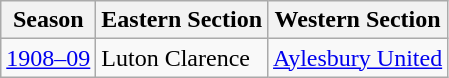<table class="wikitable" style="text-align: left">
<tr>
<th>Season</th>
<th>Eastern Section</th>
<th>Western Section</th>
</tr>
<tr>
<td><a href='#'>1908–09</a></td>
<td>Luton Clarence</td>
<td><a href='#'>Aylesbury United</a></td>
</tr>
</table>
